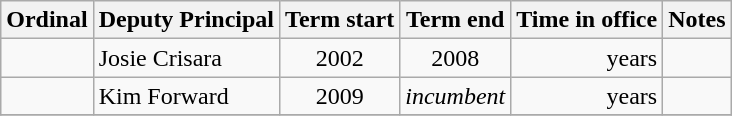<table class="wikitable sortable">
<tr>
<th>Ordinal</th>
<th>Deputy Principal</th>
<th>Term start</th>
<th>Term end</th>
<th>Time in office</th>
<th>Notes</th>
</tr>
<tr>
<td align=center></td>
<td>Josie Crisara</td>
<td align=center>2002</td>
<td align=center>2008</td>
<td align=right> years</td>
<td></td>
</tr>
<tr>
<td align=center></td>
<td>Kim Forward</td>
<td align=center>2009</td>
<td align=center><em>incumbent</em></td>
<td align=right> years</td>
<td></td>
</tr>
<tr>
</tr>
</table>
